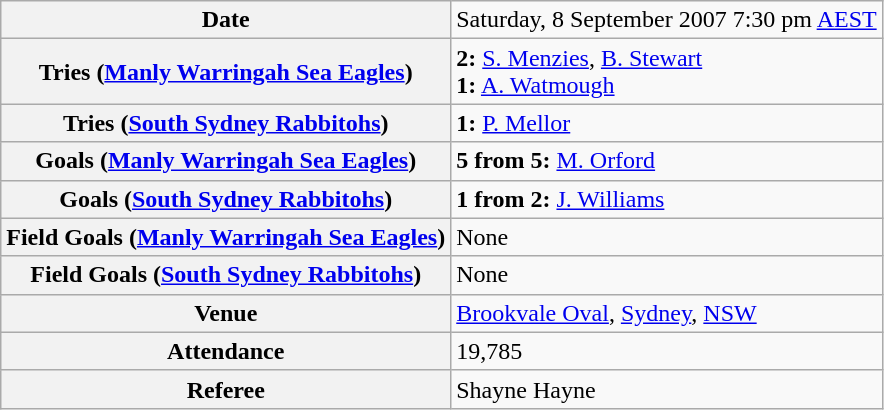<table class="wikitable">
<tr>
<th>Date</th>
<td>Saturday, 8 September 2007 7:30 pm <a href='#'>AEST</a></td>
</tr>
<tr>
<th>Tries (<a href='#'>Manly Warringah Sea Eagles</a>)</th>
<td><strong>2:</strong> <a href='#'>S. Menzies</a>, <a href='#'>B. Stewart</a><br> <strong>1:</strong> <a href='#'>A. Watmough</a></td>
</tr>
<tr>
<th>Tries (<a href='#'>South Sydney Rabbitohs</a>)</th>
<td><strong>1:</strong> <a href='#'>P. Mellor</a></td>
</tr>
<tr>
<th>Goals (<a href='#'>Manly Warringah Sea Eagles</a>)</th>
<td><strong>5 from 5:</strong> <a href='#'>M. Orford</a></td>
</tr>
<tr>
<th>Goals (<a href='#'>South Sydney Rabbitohs</a>)</th>
<td><strong>1 from 2:</strong> <a href='#'>J. Williams</a></td>
</tr>
<tr>
<th>Field Goals (<a href='#'>Manly Warringah Sea Eagles</a>)</th>
<td>None</td>
</tr>
<tr>
<th>Field Goals (<a href='#'>South Sydney Rabbitohs</a>)</th>
<td>None</td>
</tr>
<tr>
<th>Venue</th>
<td><a href='#'>Brookvale Oval</a>, <a href='#'>Sydney</a>, <a href='#'>NSW</a></td>
</tr>
<tr>
<th>Attendance</th>
<td>19,785</td>
</tr>
<tr>
<th>Referee</th>
<td>Shayne Hayne</td>
</tr>
</table>
